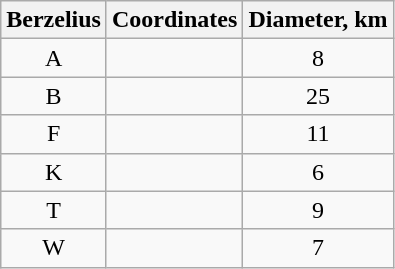<table class="wikitable" style="text-align:center">
<tr>
<th>Berzelius</th>
<th class="unsortable">Coordinates</th>
<th>Diameter, km</th>
</tr>
<tr>
<td>A</td>
<td></td>
<td>8</td>
</tr>
<tr>
<td>B</td>
<td></td>
<td>25</td>
</tr>
<tr>
<td>F</td>
<td></td>
<td>11</td>
</tr>
<tr>
<td>K</td>
<td></td>
<td>6</td>
</tr>
<tr>
<td>T</td>
<td></td>
<td>9</td>
</tr>
<tr>
<td>W</td>
<td></td>
<td>7</td>
</tr>
</table>
